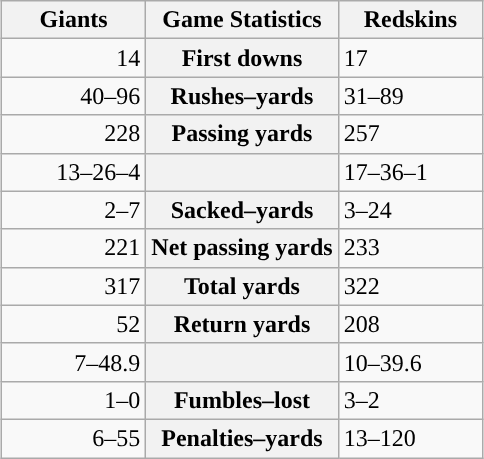<table class="wikitable" style="margin: 1em auto 1em auto">
<tr>
<th style="width:30%;">Giants</th>
<th style="width:40%;">Game Statistics</th>
<th style="width:30%;">Redskins</th>
</tr>
<tr>
<td style="text-align:right;">14</td>
<th>First downs</th>
<td>17</td>
</tr>
<tr>
<td style="text-align:right;">40–96</td>
<th>Rushes–yards</th>
<td>31–89</td>
</tr>
<tr>
<td style="text-align:right;">228</td>
<th>Passing yards</th>
<td>257</td>
</tr>
<tr>
<td style="text-align:right;">13–26–4</td>
<th></th>
<td>17–36–1</td>
</tr>
<tr>
<td style="text-align:right;">2–7</td>
<th>Sacked–yards</th>
<td>3–24</td>
</tr>
<tr>
<td style="text-align:right;">221</td>
<th>Net passing yards</th>
<td>233</td>
</tr>
<tr>
<td style="text-align:right;">317</td>
<th>Total yards</th>
<td>322</td>
</tr>
<tr>
<td style="text-align:right;">52</td>
<th>Return yards</th>
<td>208</td>
</tr>
<tr>
<td style="text-align:right;">7–48.9</td>
<th></th>
<td>10–39.6</td>
</tr>
<tr>
<td style="text-align:right;">1–0</td>
<th>Fumbles–lost</th>
<td>3–2</td>
</tr>
<tr>
<td style="text-align:right;">6–55</td>
<th>Penalties–yards</th>
<td>13–120</td>
</tr>
</table>
